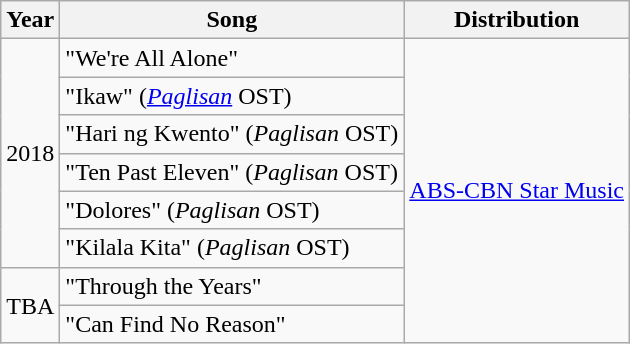<table class="wikitable">
<tr>
<th>Year</th>
<th>Song</th>
<th>Distribution</th>
</tr>
<tr>
<td rowspan="6">2018</td>
<td>"We're All Alone"</td>
<td rowspan="8"><a href='#'>ABS-CBN Star Music</a></td>
</tr>
<tr>
<td>"Ikaw" (<em><a href='#'>Paglisan</a></em> OST)</td>
</tr>
<tr>
<td>"Hari ng Kwento" (<em>Paglisan</em> OST)</td>
</tr>
<tr>
<td>"Ten Past Eleven" (<em>Paglisan</em> OST)</td>
</tr>
<tr>
<td>"Dolores" (<em>Paglisan</em> OST)</td>
</tr>
<tr>
<td>"Kilala Kita" (<em>Paglisan</em> OST)</td>
</tr>
<tr>
<td rowspan="2">TBA</td>
<td>"Through the Years"</td>
</tr>
<tr>
<td>"Can Find No Reason"</td>
</tr>
</table>
